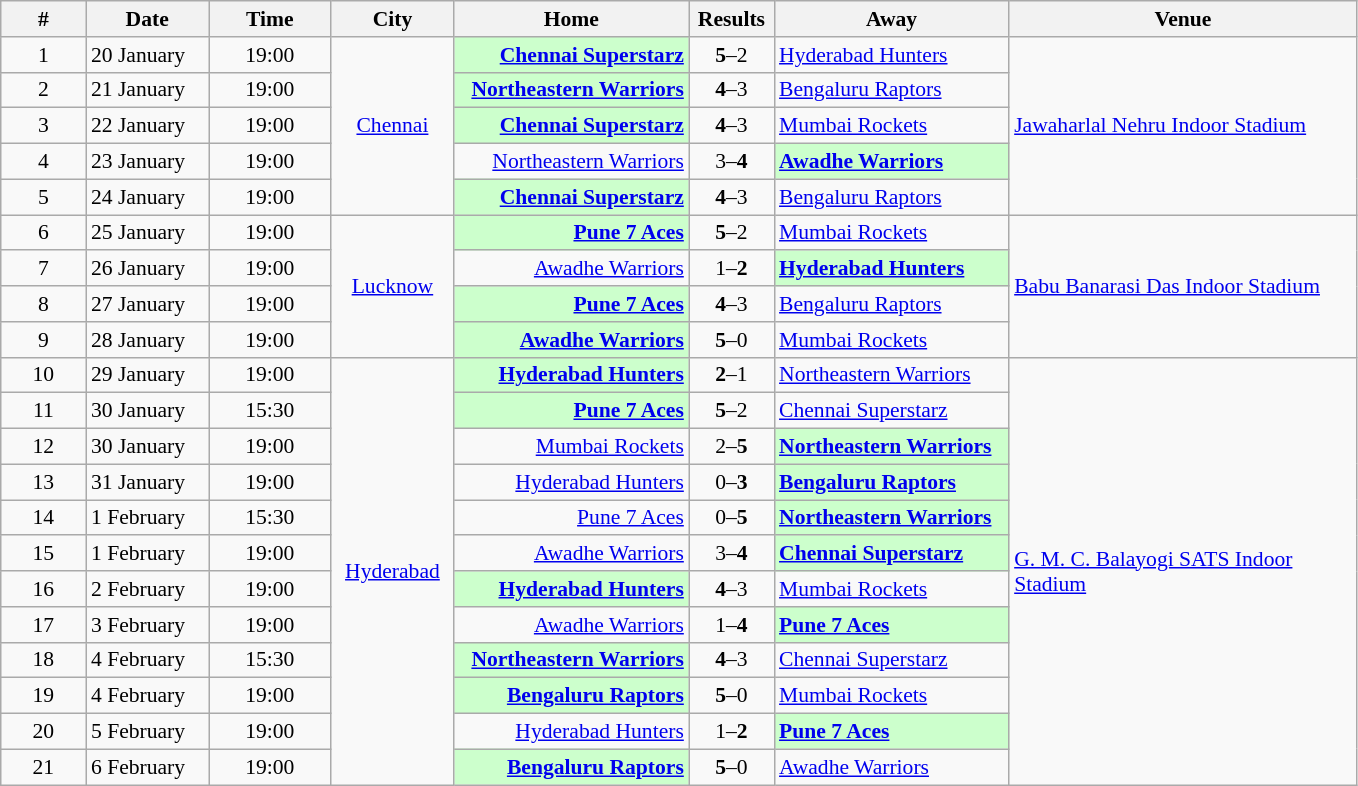<table class="wikitable" style="font-size:90%">
<tr>
<th width="50">#</th>
<th width="75">Date</th>
<th width="75">Time</th>
<th width="75">City</th>
<th width="150">Home</th>
<th width="50">Results</th>
<th width="150">Away</th>
<th width="225">Venue</th>
</tr>
<tr>
<td align="center">1</td>
<td>20 January</td>
<td align="center">19:00</td>
<td align="center" rowspan="5"><a href='#'>Chennai</a></td>
<td align="right" bgcolor="#ccffcc"><strong><a href='#'>Chennai Superstarz</a></strong></td>
<td align="center"><strong>5</strong>–2</td>
<td><a href='#'>Hyderabad Hunters</a></td>
<td rowspan="5"><a href='#'>Jawaharlal Nehru Indoor Stadium</a></td>
</tr>
<tr>
<td align="center">2</td>
<td>21 January</td>
<td align="center">19:00</td>
<td align="right" bgcolor="#ccffcc"><strong><a href='#'>Northeastern Warriors</a></strong></td>
<td align="center"><strong>4</strong>–3</td>
<td><a href='#'>Bengaluru Raptors</a></td>
</tr>
<tr>
<td align="center">3</td>
<td>22 January</td>
<td align="center">19:00</td>
<td align="right" bgcolor="#ccffcc"><strong><a href='#'>Chennai Superstarz</a></strong></td>
<td align="center"><strong>4</strong>–3</td>
<td><a href='#'>Mumbai Rockets</a></td>
</tr>
<tr>
<td align="center">4</td>
<td>23 January</td>
<td align="center">19:00</td>
<td align="right"><a href='#'>Northeastern Warriors</a></td>
<td align="center">3–<strong>4</strong></td>
<td bgcolor="#ccffcc"><strong><a href='#'>Awadhe Warriors</a></strong></td>
</tr>
<tr>
<td align="center">5</td>
<td>24 January</td>
<td align="center">19:00</td>
<td align="right"  bgcolor="#ccffcc"><strong><a href='#'>Chennai Superstarz</a></strong></td>
<td align="center"><strong>4</strong>–3</td>
<td><a href='#'>Bengaluru Raptors</a></td>
</tr>
<tr>
<td align="center">6</td>
<td>25 January</td>
<td align="center">19:00</td>
<td align="center" rowspan="4"><a href='#'>Lucknow</a></td>
<td align="right" bgcolor="#ccffcc"><strong><a href='#'>Pune 7 Aces</a></strong></td>
<td align="center"><strong>5</strong>–2</td>
<td><a href='#'>Mumbai Rockets</a></td>
<td rowspan="4"><a href='#'>Babu Banarasi Das Indoor Stadium</a></td>
</tr>
<tr>
<td align="center">7</td>
<td>26 January</td>
<td align="center">19:00</td>
<td align="right"><a href='#'>Awadhe Warriors</a></td>
<td align="center">1–<strong>2</strong></td>
<td bgcolor="#ccffcc"><strong><a href='#'>Hyderabad Hunters</a> </strong></td>
</tr>
<tr>
<td align="center">8</td>
<td>27 January</td>
<td align="center">19:00</td>
<td align="right" bgcolor="#ccffcc"><strong><a href='#'>Pune 7 Aces</a></strong></td>
<td align="center"><strong>4</strong>–3</td>
<td><a href='#'>Bengaluru Raptors</a></td>
</tr>
<tr>
<td align="center">9</td>
<td>28 January</td>
<td align="center">19:00</td>
<td align="right" bgcolor="#ccffcc"><strong><a href='#'>Awadhe Warriors</a></strong></td>
<td align="center"><strong>5</strong>–0</td>
<td><a href='#'>Mumbai Rockets</a></td>
</tr>
<tr>
<td align="center">10</td>
<td>29 January</td>
<td align="center">19:00</td>
<td align="center" rowspan="12"><a href='#'>Hyderabad</a></td>
<td align="right" bgcolor="#ccffcc"><strong><a href='#'>Hyderabad Hunters</a></strong></td>
<td align="center"><strong>2</strong>–1</td>
<td><a href='#'>Northeastern Warriors</a></td>
<td rowspan="12"><a href='#'>G. M. C. Balayogi SATS Indoor Stadium</a></td>
</tr>
<tr>
<td align="center">11</td>
<td>30 January</td>
<td align="center">15:30</td>
<td align="right" bgcolor="#ccffcc"><strong><a href='#'>Pune 7 Aces</a></strong></td>
<td align="center"><strong>5</strong>–2</td>
<td><a href='#'>Chennai Superstarz</a></td>
</tr>
<tr>
<td align="center">12</td>
<td>30 January</td>
<td align="center">19:00</td>
<td align="right"><a href='#'>Mumbai Rockets</a></td>
<td align="center">2–<strong>5</strong></td>
<td bgcolor="#ccffcc"><strong><a href='#'>Northeastern Warriors</a></strong></td>
</tr>
<tr>
<td align="center">13</td>
<td>31 January</td>
<td align="center">19:00</td>
<td align="right"><a href='#'>Hyderabad Hunters</a></td>
<td align="center">0–<strong>3</strong></td>
<td bgcolor="#ccffcc"><strong><a href='#'>Bengaluru Raptors</a></strong></td>
</tr>
<tr>
<td align="center">14</td>
<td>1 February</td>
<td align="center">15:30</td>
<td align="right"><a href='#'>Pune 7 Aces</a></td>
<td align="center">0–<strong>5</strong></td>
<td bgcolor="#ccffcc"><strong><a href='#'>Northeastern Warriors</a></strong></td>
</tr>
<tr>
<td align="center">15</td>
<td>1 February</td>
<td align="center">19:00</td>
<td align="right"><a href='#'>Awadhe Warriors</a></td>
<td align="center">3–<strong>4</strong></td>
<td bgcolor="#ccffcc"><strong><a href='#'>Chennai Superstarz</a></strong></td>
</tr>
<tr>
<td align="center">16</td>
<td>2 February</td>
<td align="center">19:00</td>
<td align="right"  bgcolor="#ccffcc"><strong><a href='#'>Hyderabad Hunters</a></strong></td>
<td align="center"><strong>4</strong>–3</td>
<td><a href='#'>Mumbai Rockets</a></td>
</tr>
<tr>
<td align="center">17</td>
<td>3 February</td>
<td align="center">19:00</td>
<td align="right"><a href='#'>Awadhe Warriors</a></td>
<td align="center">1–<strong>4</strong></td>
<td bgcolor="#ccffcc"><strong><a href='#'>Pune 7 Aces</a></strong></td>
</tr>
<tr>
<td align="center">18</td>
<td>4 February</td>
<td align="center">15:30</td>
<td align="right" bgcolor="#ccffcc"><strong><a href='#'>Northeastern Warriors</a></strong></td>
<td align="center"><strong>4</strong>–3</td>
<td><a href='#'>Chennai Superstarz</a></td>
</tr>
<tr>
<td align="center">19</td>
<td>4 February</td>
<td align="center">19:00</td>
<td align="right" bgcolor="#ccffcc"><strong><a href='#'>Bengaluru Raptors</a></strong></td>
<td align="center"><strong>5</strong>–0</td>
<td><a href='#'>Mumbai Rockets</a></td>
</tr>
<tr>
<td align="center">20</td>
<td>5 February</td>
<td align="center">19:00</td>
<td align="right"><a href='#'>Hyderabad Hunters</a></td>
<td align="center">1–<strong>2</strong></td>
<td bgcolor="#ccffcc"><strong><a href='#'>Pune 7 Aces</a></strong></td>
</tr>
<tr>
<td align="center">21</td>
<td>6 February</td>
<td align="center">19:00</td>
<td align="right" bgcolor="#ccffcc"><strong><a href='#'>Bengaluru Raptors</a></strong></td>
<td align="center"><strong>5</strong>–0</td>
<td><a href='#'>Awadhe Warriors</a></td>
</tr>
</table>
